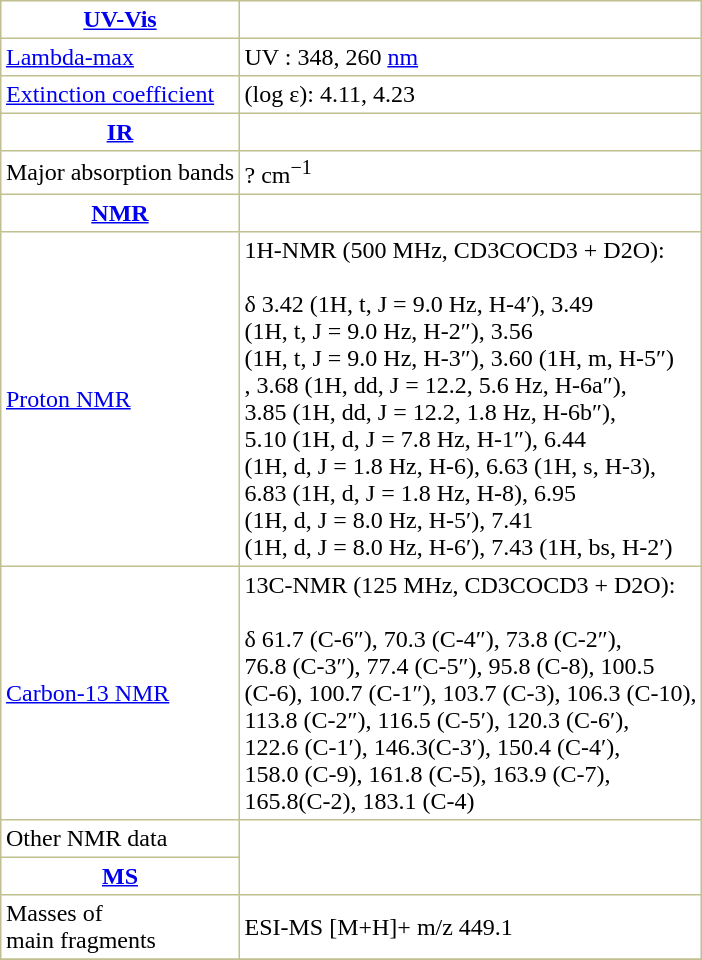<table border="1" cellspacing="0" cellpadding="3" style="margin: 0 0 0 0.5em; background: #FFFFFF; border-collapse: collapse; border-color: #C0C090;">
<tr>
<th><a href='#'>UV-Vis</a></th>
</tr>
<tr>
<td><a href='#'>Lambda-max</a></td>
<td>UV : 348, 260 <a href='#'>nm</a></td>
</tr>
<tr>
<td><a href='#'>Extinction coefficient</a></td>
<td>(log ε): 4.11, 4.23</td>
</tr>
<tr>
<th><a href='#'>IR</a></th>
</tr>
<tr>
<td>Major absorption bands</td>
<td>? cm<sup>−1</sup></td>
</tr>
<tr>
<th><a href='#'>NMR</a></th>
</tr>
<tr>
<td><a href='#'>Proton NMR</a> </td>
<td>1H-NMR (500 MHz, CD3COCD3 + D2O):<br><br>δ 3.42 (1H, t, J = 9.0 Hz, H-4′), 3.49 <br>
(1H, t, J = 9.0 Hz, H-2″), 3.56 <br>
(1H, t, J = 9.0 Hz, H-3″), 3.60 (1H, m, H-5″)<br>
, 3.68 (1H, dd, J = 12.2, 5.6 Hz, H-6a″), <br>
3.85 (1H, dd, J = 12.2, 1.8 Hz, H-6b″), <br>
5.10 (1H, d, J = 7.8 Hz, H-1″), 6.44 <br>
(1H, d, J = 1.8 Hz, H-6), 6.63 (1H, s, H-3), <br>
6.83 (1H, d, J = 1.8 Hz, H-8), 6.95 <br>
(1H, d, J = 8.0 Hz, H-5′), 7.41 <br>
(1H, d, J = 8.0 Hz, H-6′), 7.43 (1H, bs, H-2′)</td>
</tr>
<tr>
<td><a href='#'>Carbon-13 NMR</a> </td>
<td>13C-NMR (125 MHz, CD3COCD3 + D2O):<br><br>δ 61.7 (C-6″), 70.3 (C-4″), 73.8 (C-2″), <br>
76.8 (C-3″), 77.4 (C-5″), 95.8 (C-8), 100.5 <br>
(C-6), 100.7 (C-1″), 103.7 (C-3), 106.3 (C-10), <br>
113.8 (C-2″), 116.5 (C-5′), 120.3 (C-6′), <br>
122.6 (C-1′), 146.3(C-3′), 150.4 (C-4′), <br>
158.0 (C-9), 161.8 (C-5), 163.9 (C-7), <br>
165.8(C-2), 183.1 (C-4)</td>
</tr>
<tr>
<td>Other NMR data </td>
</tr>
<tr>
<th><a href='#'>MS</a></th>
</tr>
<tr>
<td>Masses of <br>main fragments</td>
<td>ESI-MS [M+H]+ m/z 449.1</td>
</tr>
<tr>
</tr>
</table>
